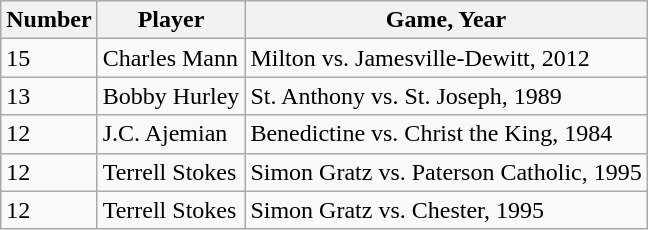<table class="wikitable">
<tr>
<th>Number</th>
<th>Player</th>
<th>Game, Year</th>
</tr>
<tr>
<td>15</td>
<td>Charles Mann</td>
<td>Milton vs. Jamesville-Dewitt, 2012</td>
</tr>
<tr>
<td>13</td>
<td>Bobby Hurley</td>
<td>St. Anthony vs. St. Joseph, 1989</td>
</tr>
<tr>
<td>12</td>
<td>J.C. Ajemian</td>
<td>Benedictine vs. Christ the King, 1984</td>
</tr>
<tr>
<td>12</td>
<td>Terrell Stokes</td>
<td>Simon Gratz vs. Paterson Catholic, 1995</td>
</tr>
<tr>
<td>12</td>
<td>Terrell Stokes</td>
<td>Simon Gratz vs. Chester, 1995</td>
</tr>
</table>
